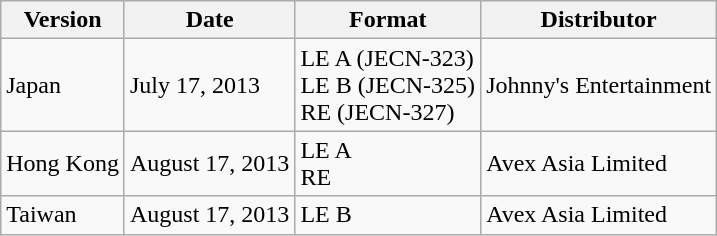<table class="wikitable">
<tr>
<th>Version</th>
<th>Date</th>
<th>Format</th>
<th>Distributor</th>
</tr>
<tr>
<td>Japan</td>
<td>July 17, 2013</td>
<td>LE A (JECN-323)<br>LE B (JECN-325)<br>RE (JECN-327)</td>
<td>Johnny's Entertainment</td>
</tr>
<tr>
<td>Hong Kong</td>
<td>August 17, 2013</td>
<td>LE A<br>RE</td>
<td>Avex Asia Limited</td>
</tr>
<tr>
<td>Taiwan</td>
<td>August 17, 2013</td>
<td>LE B</td>
<td>Avex Asia Limited</td>
</tr>
</table>
